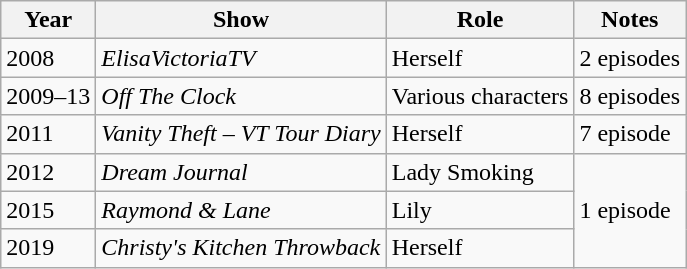<table class="wikitable">
<tr>
<th>Year</th>
<th>Show</th>
<th>Role</th>
<th>Notes</th>
</tr>
<tr>
<td>2008</td>
<td><em>ElisaVictoriaTV</em></td>
<td>Herself</td>
<td>2 episodes</td>
</tr>
<tr>
<td>2009–13</td>
<td><em>Off The Clock</em></td>
<td>Various characters</td>
<td>8 episodes</td>
</tr>
<tr>
<td>2011</td>
<td><em>Vanity Theft – VT Tour Diary</em></td>
<td>Herself</td>
<td>7 episode</td>
</tr>
<tr>
<td>2012</td>
<td><em>Dream Journal</em></td>
<td>Lady Smoking</td>
<td rowspan="3">1 episode</td>
</tr>
<tr>
<td>2015</td>
<td><em>Raymond & Lane</em></td>
<td>Lily</td>
</tr>
<tr>
<td>2019</td>
<td><em>Christy's Kitchen Throwback</em></td>
<td>Herself</td>
</tr>
</table>
